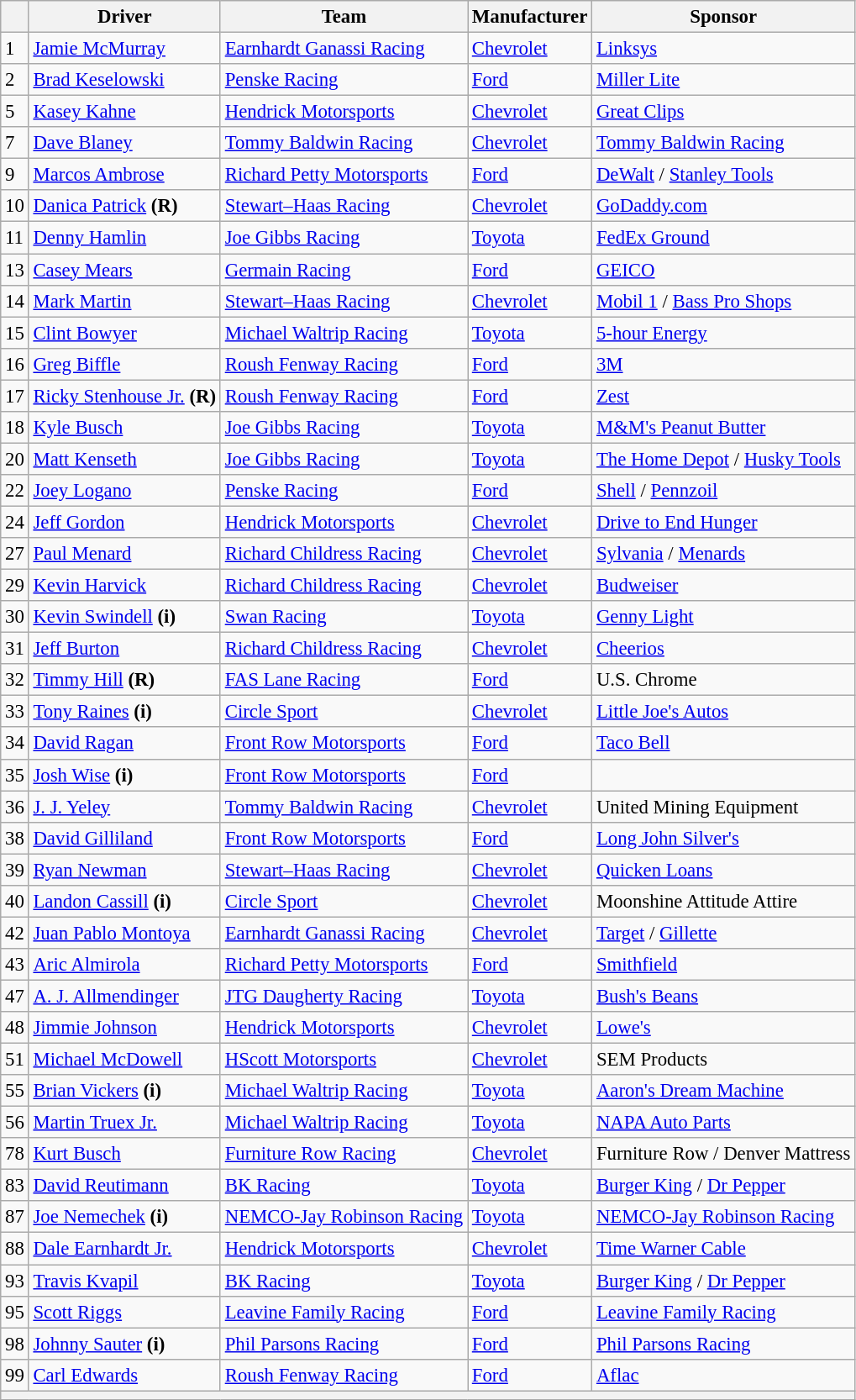<table class="wikitable" style="font-size:95%">
<tr>
<th></th>
<th>Driver</th>
<th>Team</th>
<th>Manufacturer</th>
<th>Sponsor</th>
</tr>
<tr>
<td>1</td>
<td><a href='#'>Jamie McMurray</a></td>
<td><a href='#'>Earnhardt Ganassi Racing</a></td>
<td><a href='#'>Chevrolet</a></td>
<td><a href='#'>Linksys</a></td>
</tr>
<tr>
<td>2</td>
<td><a href='#'>Brad Keselowski</a></td>
<td><a href='#'>Penske Racing</a></td>
<td><a href='#'>Ford</a></td>
<td><a href='#'>Miller Lite</a></td>
</tr>
<tr>
<td>5</td>
<td><a href='#'>Kasey Kahne</a></td>
<td><a href='#'>Hendrick Motorsports</a></td>
<td><a href='#'>Chevrolet</a></td>
<td><a href='#'>Great Clips</a></td>
</tr>
<tr>
<td>7</td>
<td><a href='#'>Dave Blaney</a></td>
<td><a href='#'>Tommy Baldwin Racing</a></td>
<td><a href='#'>Chevrolet</a></td>
<td><a href='#'>Tommy Baldwin Racing</a></td>
</tr>
<tr>
<td>9</td>
<td><a href='#'>Marcos Ambrose</a></td>
<td><a href='#'>Richard Petty Motorsports</a></td>
<td><a href='#'>Ford</a></td>
<td><a href='#'>DeWalt</a> / <a href='#'>Stanley Tools</a></td>
</tr>
<tr>
<td>10</td>
<td><a href='#'>Danica Patrick</a> <strong>(R)</strong></td>
<td><a href='#'>Stewart–Haas Racing</a></td>
<td><a href='#'>Chevrolet</a></td>
<td><a href='#'>GoDaddy.com</a></td>
</tr>
<tr>
<td>11</td>
<td><a href='#'>Denny Hamlin</a></td>
<td><a href='#'>Joe Gibbs Racing</a></td>
<td><a href='#'>Toyota</a></td>
<td><a href='#'>FedEx Ground</a></td>
</tr>
<tr>
<td>13</td>
<td><a href='#'>Casey Mears</a></td>
<td><a href='#'>Germain Racing</a></td>
<td><a href='#'>Ford</a></td>
<td><a href='#'>GEICO</a></td>
</tr>
<tr>
<td>14</td>
<td><a href='#'>Mark Martin</a></td>
<td><a href='#'>Stewart–Haas Racing</a></td>
<td><a href='#'>Chevrolet</a></td>
<td><a href='#'>Mobil 1</a> / <a href='#'>Bass Pro Shops</a></td>
</tr>
<tr>
<td>15</td>
<td><a href='#'>Clint Bowyer</a></td>
<td><a href='#'>Michael Waltrip Racing</a></td>
<td><a href='#'>Toyota</a></td>
<td><a href='#'>5-hour Energy</a></td>
</tr>
<tr>
<td>16</td>
<td><a href='#'>Greg Biffle</a></td>
<td><a href='#'>Roush Fenway Racing</a></td>
<td><a href='#'>Ford</a></td>
<td><a href='#'>3M</a></td>
</tr>
<tr>
<td>17</td>
<td><a href='#'>Ricky Stenhouse Jr.</a> <strong>(R)</strong></td>
<td><a href='#'>Roush Fenway Racing</a></td>
<td><a href='#'>Ford</a></td>
<td><a href='#'>Zest</a></td>
</tr>
<tr>
<td>18</td>
<td><a href='#'>Kyle Busch</a></td>
<td><a href='#'>Joe Gibbs Racing</a></td>
<td><a href='#'>Toyota</a></td>
<td><a href='#'>M&M's Peanut Butter</a></td>
</tr>
<tr>
<td>20</td>
<td><a href='#'>Matt Kenseth</a></td>
<td><a href='#'>Joe Gibbs Racing</a></td>
<td><a href='#'>Toyota</a></td>
<td><a href='#'>The Home Depot</a> / <a href='#'>Husky Tools</a></td>
</tr>
<tr>
<td>22</td>
<td><a href='#'>Joey Logano</a></td>
<td><a href='#'>Penske Racing</a></td>
<td><a href='#'>Ford</a></td>
<td><a href='#'>Shell</a> / <a href='#'>Pennzoil</a></td>
</tr>
<tr>
<td>24</td>
<td><a href='#'>Jeff Gordon</a></td>
<td><a href='#'>Hendrick Motorsports</a></td>
<td><a href='#'>Chevrolet</a></td>
<td><a href='#'>Drive to End Hunger</a></td>
</tr>
<tr>
<td>27</td>
<td><a href='#'>Paul Menard</a></td>
<td><a href='#'>Richard Childress Racing</a></td>
<td><a href='#'>Chevrolet</a></td>
<td><a href='#'>Sylvania</a> / <a href='#'>Menards</a></td>
</tr>
<tr>
<td>29</td>
<td><a href='#'>Kevin Harvick</a></td>
<td><a href='#'>Richard Childress Racing</a></td>
<td><a href='#'>Chevrolet</a></td>
<td><a href='#'>Budweiser</a></td>
</tr>
<tr>
<td>30</td>
<td><a href='#'>Kevin Swindell</a> <strong>(i)</strong></td>
<td><a href='#'>Swan Racing</a></td>
<td><a href='#'>Toyota</a></td>
<td><a href='#'>Genny Light</a></td>
</tr>
<tr>
<td>31</td>
<td><a href='#'>Jeff Burton</a></td>
<td><a href='#'>Richard Childress Racing</a></td>
<td><a href='#'>Chevrolet</a></td>
<td><a href='#'>Cheerios</a></td>
</tr>
<tr>
<td>32</td>
<td><a href='#'>Timmy Hill</a> <strong>(R)</strong></td>
<td><a href='#'>FAS Lane Racing</a></td>
<td><a href='#'>Ford</a></td>
<td>U.S. Chrome</td>
</tr>
<tr>
<td>33</td>
<td><a href='#'>Tony Raines</a> <strong>(i)</strong></td>
<td><a href='#'>Circle Sport</a></td>
<td><a href='#'>Chevrolet</a></td>
<td><a href='#'>Little Joe's Autos</a></td>
</tr>
<tr>
<td>34</td>
<td><a href='#'>David Ragan</a></td>
<td><a href='#'>Front Row Motorsports</a></td>
<td><a href='#'>Ford</a></td>
<td><a href='#'>Taco Bell</a></td>
</tr>
<tr>
<td>35</td>
<td><a href='#'>Josh Wise</a> <strong>(i)</strong></td>
<td><a href='#'>Front Row Motorsports</a></td>
<td><a href='#'>Ford</a></td>
<td></td>
</tr>
<tr>
<td>36</td>
<td><a href='#'>J. J. Yeley</a></td>
<td><a href='#'>Tommy Baldwin Racing</a></td>
<td><a href='#'>Chevrolet</a></td>
<td>United Mining Equipment</td>
</tr>
<tr>
<td>38</td>
<td><a href='#'>David Gilliland</a></td>
<td><a href='#'>Front Row Motorsports</a></td>
<td><a href='#'>Ford</a></td>
<td><a href='#'>Long John Silver's</a></td>
</tr>
<tr>
<td>39</td>
<td><a href='#'>Ryan Newman</a></td>
<td><a href='#'>Stewart–Haas Racing</a></td>
<td><a href='#'>Chevrolet</a></td>
<td><a href='#'>Quicken Loans</a></td>
</tr>
<tr>
<td>40</td>
<td><a href='#'>Landon Cassill</a> <strong>(i)</strong></td>
<td><a href='#'>Circle Sport</a></td>
<td><a href='#'>Chevrolet</a></td>
<td>Moonshine Attitude Attire</td>
</tr>
<tr>
<td>42</td>
<td><a href='#'>Juan Pablo Montoya</a></td>
<td><a href='#'>Earnhardt Ganassi Racing</a></td>
<td><a href='#'>Chevrolet</a></td>
<td><a href='#'>Target</a> / <a href='#'>Gillette</a></td>
</tr>
<tr>
<td>43</td>
<td><a href='#'>Aric Almirola</a></td>
<td><a href='#'>Richard Petty Motorsports</a></td>
<td><a href='#'>Ford</a></td>
<td><a href='#'>Smithfield</a></td>
</tr>
<tr>
<td>47</td>
<td><a href='#'>A. J. Allmendinger</a></td>
<td><a href='#'>JTG Daugherty Racing</a></td>
<td><a href='#'>Toyota</a></td>
<td><a href='#'>Bush's Beans</a></td>
</tr>
<tr>
<td>48</td>
<td><a href='#'>Jimmie Johnson</a></td>
<td><a href='#'>Hendrick Motorsports</a></td>
<td><a href='#'>Chevrolet</a></td>
<td><a href='#'>Lowe's</a></td>
</tr>
<tr>
<td>51</td>
<td><a href='#'>Michael McDowell</a></td>
<td><a href='#'>HScott Motorsports</a></td>
<td><a href='#'>Chevrolet</a></td>
<td>SEM Products</td>
</tr>
<tr>
<td>55</td>
<td><a href='#'>Brian Vickers</a> <strong>(i)</strong></td>
<td><a href='#'>Michael Waltrip Racing</a></td>
<td><a href='#'>Toyota</a></td>
<td><a href='#'>Aaron's Dream Machine</a></td>
</tr>
<tr>
<td>56</td>
<td><a href='#'>Martin Truex Jr.</a></td>
<td><a href='#'>Michael Waltrip Racing</a></td>
<td><a href='#'>Toyota</a></td>
<td><a href='#'>NAPA Auto Parts</a></td>
</tr>
<tr>
<td>78</td>
<td><a href='#'>Kurt Busch</a></td>
<td><a href='#'>Furniture Row Racing</a></td>
<td><a href='#'>Chevrolet</a></td>
<td>Furniture Row / Denver Mattress</td>
</tr>
<tr>
<td>83</td>
<td><a href='#'>David Reutimann</a></td>
<td><a href='#'>BK Racing</a></td>
<td><a href='#'>Toyota</a></td>
<td><a href='#'>Burger King</a> / <a href='#'>Dr Pepper</a></td>
</tr>
<tr>
<td>87</td>
<td><a href='#'>Joe Nemechek</a> <strong>(i)</strong></td>
<td><a href='#'>NEMCO-Jay Robinson Racing</a></td>
<td><a href='#'>Toyota</a></td>
<td><a href='#'>NEMCO-Jay Robinson Racing</a></td>
</tr>
<tr>
<td>88</td>
<td><a href='#'>Dale Earnhardt Jr.</a></td>
<td><a href='#'>Hendrick Motorsports</a></td>
<td><a href='#'>Chevrolet</a></td>
<td><a href='#'>Time Warner Cable</a></td>
</tr>
<tr>
<td>93</td>
<td><a href='#'>Travis Kvapil</a></td>
<td><a href='#'>BK Racing</a></td>
<td><a href='#'>Toyota</a></td>
<td><a href='#'>Burger King</a> / <a href='#'>Dr Pepper</a></td>
</tr>
<tr>
<td>95</td>
<td><a href='#'>Scott Riggs</a></td>
<td><a href='#'>Leavine Family Racing</a></td>
<td><a href='#'>Ford</a></td>
<td><a href='#'>Leavine Family Racing</a></td>
</tr>
<tr>
<td>98</td>
<td><a href='#'>Johnny Sauter</a> <strong>(i)</strong></td>
<td><a href='#'>Phil Parsons Racing</a></td>
<td><a href='#'>Ford</a></td>
<td><a href='#'>Phil Parsons Racing</a></td>
</tr>
<tr>
<td>99</td>
<td><a href='#'>Carl Edwards</a></td>
<td><a href='#'>Roush Fenway Racing</a></td>
<td><a href='#'>Ford</a></td>
<td><a href='#'>Aflac</a></td>
</tr>
<tr>
<th colspan="5"></th>
</tr>
</table>
